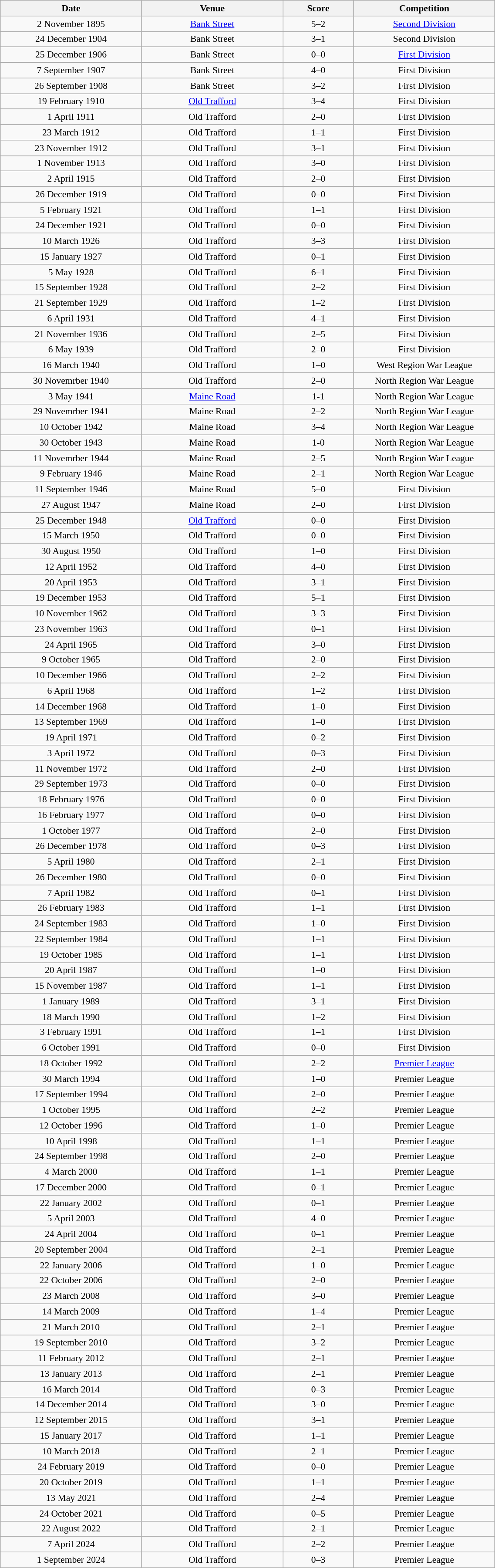<table class="wikitable" style="font-size:90%;width:60%;text-align:center">
<tr>
<th width=20%>Date</th>
<th width=20%>Venue</th>
<th width=10%>Score</th>
<th width=20%>Competition</th>
</tr>
<tr>
<td>2 November 1895</td>
<td><a href='#'>Bank Street</a></td>
<td align="center">5–2</td>
<td><a href='#'>Second Division</a></td>
</tr>
<tr>
<td>24 December 1904</td>
<td>Bank Street</td>
<td align="center">3–1</td>
<td>Second Division</td>
</tr>
<tr>
<td>25 December 1906</td>
<td>Bank Street</td>
<td align="center">0–0</td>
<td><a href='#'>First Division</a></td>
</tr>
<tr>
<td>7 September 1907</td>
<td>Bank Street</td>
<td align="center">4–0</td>
<td>First Division</td>
</tr>
<tr>
<td>26 September 1908</td>
<td>Bank Street</td>
<td align="center">3–2</td>
<td>First Division</td>
</tr>
<tr>
<td>19 February 1910</td>
<td><a href='#'>Old Trafford</a></td>
<td align="center">3–4</td>
<td>First Division</td>
</tr>
<tr>
<td>1 April 1911</td>
<td>Old Trafford</td>
<td align="center">2–0</td>
<td>First Division</td>
</tr>
<tr>
<td>23 March 1912</td>
<td>Old Trafford</td>
<td align="center">1–1</td>
<td>First Division</td>
</tr>
<tr>
<td>23 November 1912</td>
<td>Old Trafford</td>
<td align="center">3–1</td>
<td>First Division</td>
</tr>
<tr>
<td>1 November 1913</td>
<td>Old Trafford</td>
<td align="center">3–0</td>
<td>First Division</td>
</tr>
<tr>
<td>2 April 1915</td>
<td>Old Trafford</td>
<td align="center">2–0</td>
<td>First Division</td>
</tr>
<tr>
<td>26 December 1919</td>
<td>Old Trafford</td>
<td align="center">0–0</td>
<td>First Division</td>
</tr>
<tr>
<td>5 February 1921</td>
<td>Old Trafford</td>
<td align="center">1–1</td>
<td>First Division</td>
</tr>
<tr>
<td>24 December 1921</td>
<td>Old Trafford</td>
<td align="center">0–0</td>
<td>First Division</td>
</tr>
<tr>
<td>10 March 1926</td>
<td>Old Trafford</td>
<td align="center">3–3</td>
<td>First Division</td>
</tr>
<tr>
<td>15 January 1927</td>
<td>Old Trafford</td>
<td align="center">0–1</td>
<td>First Division</td>
</tr>
<tr>
<td>5 May 1928</td>
<td>Old Trafford</td>
<td align="center">6–1</td>
<td>First Division</td>
</tr>
<tr>
<td>15 September 1928</td>
<td>Old Trafford</td>
<td align="center">2–2</td>
<td>First Division</td>
</tr>
<tr>
<td>21 September 1929</td>
<td>Old Trafford</td>
<td align="center">1–2</td>
<td>First Division</td>
</tr>
<tr>
<td>6 April 1931</td>
<td>Old Trafford</td>
<td align="center">4–1</td>
<td>First Division</td>
</tr>
<tr>
<td>21 November 1936</td>
<td>Old Trafford</td>
<td align="center">2–5</td>
<td>First Division</td>
</tr>
<tr>
<td>6 May 1939</td>
<td>Old Trafford</td>
<td align="center">2–0</td>
<td>First Division</td>
</tr>
<tr>
<td>16 March 1940</td>
<td>Old Trafford</td>
<td align="center">1–0</td>
<td>West Region War League</td>
</tr>
<tr>
<td>30 Novemrber 1940</td>
<td>Old Trafford</td>
<td align="center">2–0</td>
<td>North Region War League</td>
</tr>
<tr>
<td>3 May 1941</td>
<td><a href='#'>Maine Road</a></td>
<td align="center">1-1</td>
<td>North Region War League</td>
</tr>
<tr>
<td>29 Novemrber 1941</td>
<td>Maine Road</td>
<td align="center">2–2</td>
<td>North Region War League</td>
</tr>
<tr>
<td>10 October 1942</td>
<td>Maine Road</td>
<td align="center">3–4</td>
<td>North Region War League</td>
</tr>
<tr>
<td>30 October 1943</td>
<td>Maine Road</td>
<td align="center">1-0</td>
<td>North Region War League</td>
</tr>
<tr>
<td>11 Novemrber 1944</td>
<td>Maine Road</td>
<td align="center">2–5</td>
<td>North Region War League</td>
</tr>
<tr>
<td>9 February 1946</td>
<td>Maine Road</td>
<td align="center">2–1</td>
<td>North Region War League</td>
</tr>
<tr>
<td>11 September 1946</td>
<td>Maine Road</td>
<td align="center">5–0</td>
<td>First Division</td>
</tr>
<tr>
<td>27 August 1947</td>
<td>Maine Road</td>
<td align="center">2–0</td>
<td>First Division</td>
</tr>
<tr>
<td>25 December 1948</td>
<td><a href='#'>Old Trafford</a></td>
<td align="center">0–0</td>
<td>First Division</td>
</tr>
<tr>
<td>15 March 1950</td>
<td>Old Trafford</td>
<td align="center">0–0</td>
<td>First Division</td>
</tr>
<tr>
<td>30 August 1950</td>
<td>Old Trafford</td>
<td align="center">1–0</td>
<td>First Division</td>
</tr>
<tr>
<td>12 April 1952</td>
<td>Old Trafford</td>
<td align="center">4–0</td>
<td>First Division</td>
</tr>
<tr>
<td>20 April 1953</td>
<td>Old Trafford</td>
<td align="center">3–1</td>
<td>First Division</td>
</tr>
<tr>
<td>19 December 1953</td>
<td>Old Trafford</td>
<td align="center">5–1</td>
<td>First Division</td>
</tr>
<tr>
<td>10 November 1962</td>
<td>Old Trafford</td>
<td align="center">3–3</td>
<td>First Division</td>
</tr>
<tr>
<td>23 November 1963</td>
<td>Old Trafford</td>
<td align="center">0–1</td>
<td>First Division</td>
</tr>
<tr>
<td>24 April 1965</td>
<td>Old Trafford</td>
<td align="center">3–0</td>
<td>First Division</td>
</tr>
<tr>
<td>9 October 1965</td>
<td>Old Trafford</td>
<td align="center">2–0</td>
<td>First Division</td>
</tr>
<tr>
<td>10 December 1966</td>
<td>Old Trafford</td>
<td align="center">2–2</td>
<td>First Division</td>
</tr>
<tr>
<td>6 April 1968</td>
<td>Old Trafford</td>
<td align="center">1–2</td>
<td>First Division</td>
</tr>
<tr>
<td>14 December 1968</td>
<td>Old Trafford</td>
<td align="center">1–0</td>
<td>First Division</td>
</tr>
<tr>
<td>13 September 1969</td>
<td>Old Trafford</td>
<td align="center">1–0</td>
<td>First Division</td>
</tr>
<tr>
<td>19 April 1971</td>
<td>Old Trafford</td>
<td align="center">0–2</td>
<td>First Division</td>
</tr>
<tr>
<td>3 April 1972</td>
<td>Old Trafford</td>
<td align="center">0–3</td>
<td>First Division</td>
</tr>
<tr>
<td>11 November 1972</td>
<td>Old Trafford</td>
<td align="center">2–0</td>
<td>First Division</td>
</tr>
<tr>
<td>29 September 1973</td>
<td>Old Trafford</td>
<td align="center">0–0</td>
<td>First Division</td>
</tr>
<tr>
<td>18 February 1976</td>
<td>Old Trafford</td>
<td align="center">0–0</td>
<td>First Division</td>
</tr>
<tr>
<td>16 February 1977</td>
<td>Old Trafford</td>
<td align="center">0–0</td>
<td>First Division</td>
</tr>
<tr>
<td>1 October 1977</td>
<td>Old Trafford</td>
<td align="center">2–0</td>
<td>First Division</td>
</tr>
<tr>
<td>26 December 1978</td>
<td>Old Trafford</td>
<td align="center">0–3</td>
<td>First Division</td>
</tr>
<tr>
<td>5 April 1980</td>
<td>Old Trafford</td>
<td align="center">2–1</td>
<td>First Division</td>
</tr>
<tr>
<td>26 December 1980</td>
<td>Old Trafford</td>
<td align="center">0–0</td>
<td>First Division</td>
</tr>
<tr>
<td>7 April 1982</td>
<td>Old Trafford</td>
<td align="center">0–1</td>
<td>First Division</td>
</tr>
<tr>
<td>26 February 1983</td>
<td>Old Trafford</td>
<td align="center">1–1</td>
<td>First Division</td>
</tr>
<tr>
<td>24 September 1983</td>
<td>Old Trafford</td>
<td align="center">1–0</td>
<td>First Division</td>
</tr>
<tr>
<td>22 September 1984</td>
<td>Old Trafford</td>
<td align="center">1–1</td>
<td>First Division</td>
</tr>
<tr>
<td>19 October 1985</td>
<td>Old Trafford</td>
<td align="center">1–1</td>
<td>First Division</td>
</tr>
<tr>
<td>20 April 1987</td>
<td>Old Trafford</td>
<td align="center">1–0</td>
<td>First Division</td>
</tr>
<tr>
<td>15 November 1987</td>
<td>Old Trafford</td>
<td align="center">1–1</td>
<td>First Division</td>
</tr>
<tr>
<td>1 January 1989</td>
<td>Old Trafford</td>
<td align="center">3–1</td>
<td>First Division</td>
</tr>
<tr>
<td>18 March 1990</td>
<td>Old Trafford</td>
<td align="center">1–2</td>
<td>First Division</td>
</tr>
<tr>
<td>3 February 1991</td>
<td>Old Trafford</td>
<td align="center">1–1</td>
<td>First Division</td>
</tr>
<tr>
<td>6 October 1991</td>
<td>Old Trafford</td>
<td align="center">0–0</td>
<td>First Division</td>
</tr>
<tr>
<td>18 October 1992</td>
<td>Old Trafford</td>
<td align="center">2–2</td>
<td><a href='#'>Premier League</a></td>
</tr>
<tr>
<td>30 March 1994</td>
<td>Old Trafford</td>
<td align="center">1–0</td>
<td>Premier League</td>
</tr>
<tr>
<td>17 September 1994</td>
<td>Old Trafford</td>
<td align="center">2–0</td>
<td>Premier League</td>
</tr>
<tr>
<td>1 October 1995</td>
<td>Old Trafford</td>
<td align="center">2–2</td>
<td>Premier League</td>
</tr>
<tr>
<td>12 October 1996</td>
<td>Old Trafford</td>
<td align="center">1–0</td>
<td>Premier League</td>
</tr>
<tr>
<td>10 April 1998</td>
<td>Old Trafford</td>
<td align="center">1–1</td>
<td>Premier League</td>
</tr>
<tr>
<td>24 September 1998</td>
<td>Old Trafford</td>
<td align="center">2–0</td>
<td>Premier League</td>
</tr>
<tr>
<td>4 March 2000</td>
<td>Old Trafford</td>
<td align="center">1–1</td>
<td>Premier League</td>
</tr>
<tr>
<td>17 December 2000</td>
<td>Old Trafford</td>
<td align="center">0–1</td>
<td>Premier League</td>
</tr>
<tr>
<td>22 January 2002</td>
<td>Old Trafford</td>
<td align="center">0–1</td>
<td>Premier League</td>
</tr>
<tr>
<td>5 April 2003</td>
<td>Old Trafford</td>
<td align="center">4–0</td>
<td>Premier League</td>
</tr>
<tr>
<td>24 April 2004</td>
<td>Old Trafford</td>
<td align="center">0–1</td>
<td>Premier League</td>
</tr>
<tr>
<td>20 September 2004</td>
<td>Old Trafford</td>
<td align="center">2–1</td>
<td>Premier League</td>
</tr>
<tr>
<td>22 January 2006</td>
<td>Old Trafford</td>
<td align="center">1–0</td>
<td>Premier League</td>
</tr>
<tr>
<td>22 October 2006</td>
<td>Old Trafford</td>
<td align="center">2–0</td>
<td>Premier League</td>
</tr>
<tr>
<td>23 March 2008</td>
<td>Old Trafford</td>
<td align="center">3–0</td>
<td>Premier League</td>
</tr>
<tr>
<td>14 March 2009</td>
<td>Old Trafford</td>
<td align="center">1–4</td>
<td>Premier League</td>
</tr>
<tr>
<td>21 March 2010</td>
<td>Old Trafford</td>
<td align="center">2–1</td>
<td>Premier League</td>
</tr>
<tr>
<td>19 September 2010</td>
<td>Old Trafford</td>
<td align="center">3–2</td>
<td>Premier League</td>
</tr>
<tr>
<td>11 February 2012</td>
<td>Old Trafford</td>
<td align="center">2–1</td>
<td>Premier League</td>
</tr>
<tr>
<td>13 January 2013</td>
<td>Old Trafford</td>
<td align="center">2–1</td>
<td>Premier League</td>
</tr>
<tr>
<td>16 March 2014</td>
<td>Old Trafford</td>
<td align="center">0–3</td>
<td>Premier League</td>
</tr>
<tr>
<td>14 December 2014</td>
<td>Old Trafford</td>
<td align="center">3–0</td>
<td>Premier League</td>
</tr>
<tr>
<td>12 September 2015</td>
<td>Old Trafford</td>
<td align="center">3–1</td>
<td>Premier League</td>
</tr>
<tr>
<td>15 January 2017</td>
<td>Old Trafford</td>
<td align="center">1–1</td>
<td>Premier League</td>
</tr>
<tr>
<td>10 March 2018</td>
<td>Old Trafford</td>
<td align="center">2–1</td>
<td>Premier League</td>
</tr>
<tr>
<td>24 February 2019</td>
<td>Old Trafford</td>
<td align="center">0–0</td>
<td>Premier League</td>
</tr>
<tr>
<td>20 October 2019</td>
<td>Old Trafford</td>
<td align="center">1–1</td>
<td>Premier League</td>
</tr>
<tr>
<td>13 May 2021</td>
<td>Old Trafford</td>
<td align="center">2–4</td>
<td>Premier League</td>
</tr>
<tr>
<td>24 October 2021</td>
<td>Old Trafford</td>
<td align="center">0–5</td>
<td>Premier League</td>
</tr>
<tr>
<td>22 August 2022</td>
<td>Old Trafford</td>
<td align="center">2–1</td>
<td>Premier League</td>
</tr>
<tr>
<td>7 April 2024</td>
<td>Old Trafford</td>
<td align="center">2–2</td>
<td>Premier League</td>
</tr>
<tr>
<td>1 September 2024</td>
<td>Old Trafford</td>
<td align="center">0–3</td>
<td>Premier League</td>
</tr>
</table>
